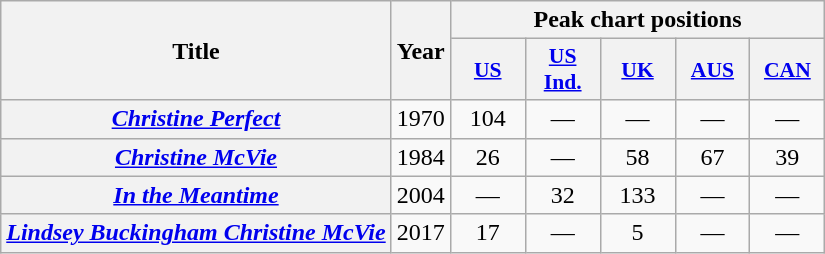<table class="wikitable plainrowheaders">
<tr>
<th rowspan="2" scope="col">Title</th>
<th rowspan="2" scope="col">Year</th>
<th colspan="5" scope="col">Peak chart positions</th>
</tr>
<tr>
<th scope="col" style="width:3em; font-size:90%"><a href='#'>US</a><br></th>
<th scope="col" style="width:3em; font-size:90%"><a href='#'>US<br>Ind.</a><br></th>
<th scope="col" style="width:3em; font-size:90%"><a href='#'>UK</a><br></th>
<th scope="col" style="width:3em; font-size:90%"><a href='#'>AUS</a><br></th>
<th scope="col" style="width:3em; font-size:90%"><a href='#'>CAN</a><br></th>
</tr>
<tr>
<th scope="row"><em><a href='#'>Christine Perfect</a></em></th>
<td>1970</td>
<td style="text-align:center">104</td>
<td style="text-align:center">—</td>
<td style="text-align:center">—</td>
<td style="text-align:center">—</td>
<td style="text-align:center">—</td>
</tr>
<tr>
<th scope="row"><em><a href='#'>Christine McVie</a></em></th>
<td>1984</td>
<td style="text-align:center">26</td>
<td style="text-align:center">—</td>
<td style="text-align:center">58</td>
<td style="text-align:center">67</td>
<td style="text-align:center">39</td>
</tr>
<tr>
<th scope="row"><em><a href='#'>In the Meantime</a></em></th>
<td>2004</td>
<td style="text-align:center">—</td>
<td style="text-align:center">32</td>
<td style="text-align:center">133</td>
<td style="text-align:center">—</td>
<td style="text-align:center">—</td>
</tr>
<tr>
<th scope="row"><em><a href='#'>Lindsey Buckingham Christine McVie</a></em> </th>
<td>2017</td>
<td style="text-align:center">17</td>
<td style="text-align:center">—</td>
<td style="text-align:center">5</td>
<td style="text-align:center">—</td>
<td style="text-align:center">—</td>
</tr>
</table>
